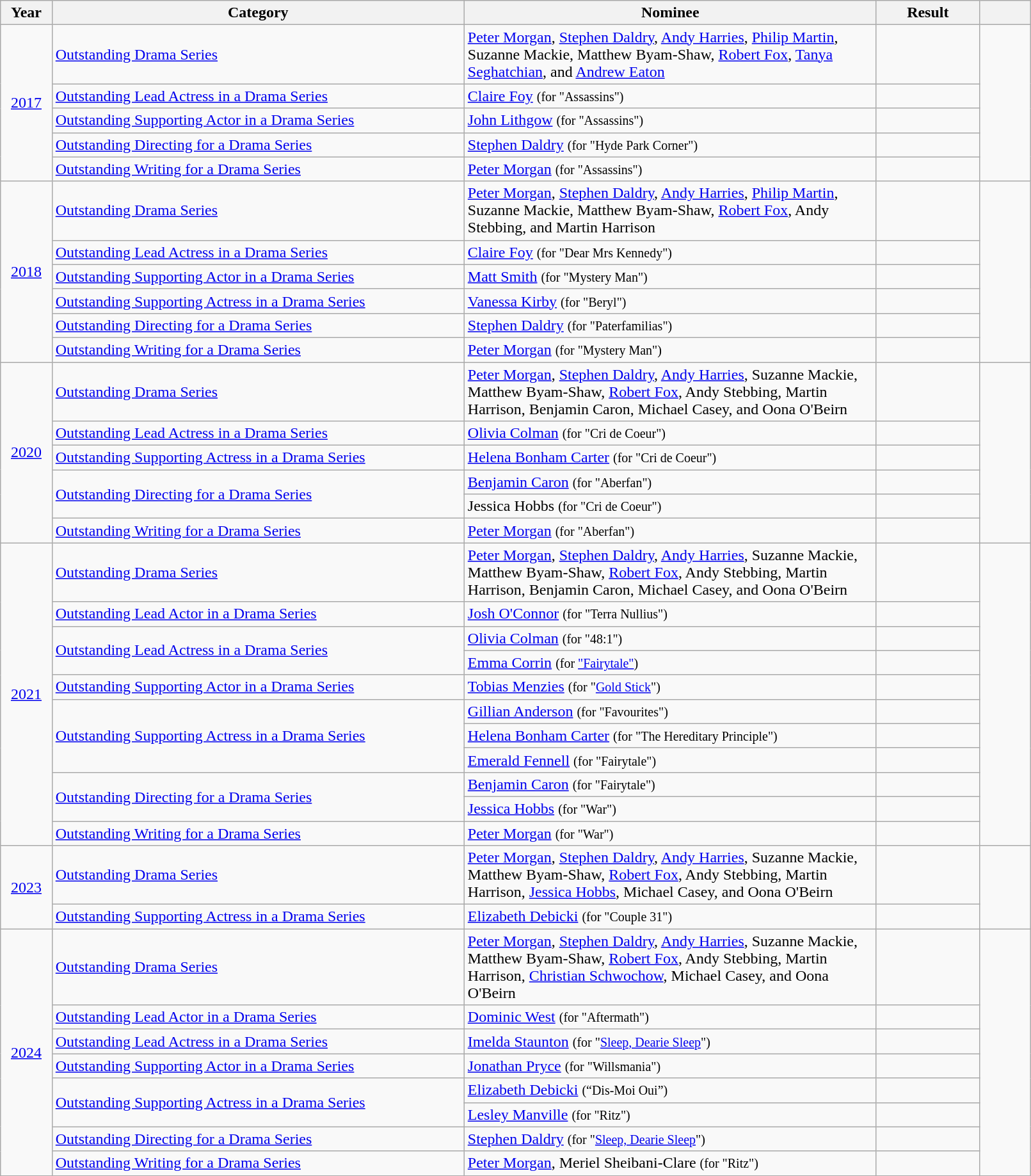<table class="wikitable" style="width:85%;">
<tr>
<th width=5%>Year</th>
<th style="width:40%;">Category</th>
<th style="width:40%;">Nominee</th>
<th style="width:10%;">Result</th>
<th width=5%></th>
</tr>
<tr>
<td style="text-align: center;" rowspan="5"><a href='#'>2017</a></td>
<td><a href='#'>Outstanding Drama Series</a></td>
<td><a href='#'>Peter Morgan</a>, <a href='#'>Stephen Daldry</a>, <a href='#'>Andy Harries</a>, <a href='#'>Philip Martin</a>, Suzanne Mackie, Matthew Byam-Shaw, <a href='#'>Robert Fox</a>, <a href='#'>Tanya Seghatchian</a>, and <a href='#'>Andrew Eaton</a></td>
<td></td>
<td rowspan="5"></td>
</tr>
<tr>
<td><a href='#'>Outstanding Lead Actress in a Drama Series</a></td>
<td><a href='#'>Claire Foy</a> <small>(for "Assassins")</small></td>
<td></td>
</tr>
<tr>
<td><a href='#'>Outstanding Supporting Actor in a Drama Series</a></td>
<td><a href='#'>John Lithgow</a> <small>(for "Assassins")</small></td>
<td></td>
</tr>
<tr>
<td><a href='#'>Outstanding Directing for a Drama Series</a></td>
<td><a href='#'>Stephen Daldry</a> <small>(for "Hyde Park Corner")</small></td>
<td></td>
</tr>
<tr>
<td><a href='#'>Outstanding Writing for a Drama Series</a></td>
<td><a href='#'>Peter Morgan</a> <small>(for "Assassins")</small></td>
<td></td>
</tr>
<tr>
<td style="text-align: center;" rowspan="6"><a href='#'>2018</a></td>
<td><a href='#'>Outstanding Drama Series</a></td>
<td><a href='#'>Peter Morgan</a>, <a href='#'>Stephen Daldry</a>, <a href='#'>Andy Harries</a>, <a href='#'>Philip Martin</a>, Suzanne Mackie, Matthew Byam-Shaw, <a href='#'>Robert Fox</a>, Andy Stebbing, and Martin Harrison</td>
<td></td>
<td rowspan="6"></td>
</tr>
<tr>
<td><a href='#'>Outstanding Lead Actress in a Drama Series</a></td>
<td><a href='#'>Claire Foy</a> <small>(for "Dear Mrs Kennedy")</small></td>
<td></td>
</tr>
<tr>
<td><a href='#'>Outstanding Supporting Actor in a Drama Series</a></td>
<td><a href='#'>Matt Smith</a> <small>(for "Mystery Man")</small></td>
<td></td>
</tr>
<tr>
<td><a href='#'>Outstanding Supporting Actress in a Drama Series</a></td>
<td><a href='#'>Vanessa Kirby</a> <small>(for "Beryl")</small></td>
<td></td>
</tr>
<tr>
<td><a href='#'>Outstanding Directing for a Drama Series</a></td>
<td><a href='#'>Stephen Daldry</a> <small>(for "Paterfamilias")</small></td>
<td></td>
</tr>
<tr>
<td><a href='#'>Outstanding Writing for a Drama Series</a></td>
<td><a href='#'>Peter Morgan</a> <small>(for "Mystery Man")</small></td>
<td></td>
</tr>
<tr>
<td style="text-align: center;" rowspan="6"><a href='#'>2020</a></td>
<td><a href='#'>Outstanding Drama Series</a></td>
<td><a href='#'>Peter Morgan</a>, <a href='#'>Stephen Daldry</a>, <a href='#'>Andy Harries</a>, Suzanne Mackie, Matthew Byam-Shaw, <a href='#'>Robert Fox</a>, Andy Stebbing, Martin Harrison, Benjamin Caron, Michael Casey, and Oona O'Beirn</td>
<td></td>
<td rowspan="6"></td>
</tr>
<tr>
<td><a href='#'>Outstanding Lead Actress in a Drama Series</a></td>
<td><a href='#'>Olivia Colman</a> <small>(for "Cri de Coeur")</small></td>
<td></td>
</tr>
<tr>
<td><a href='#'>Outstanding Supporting Actress in a Drama Series</a></td>
<td><a href='#'>Helena Bonham Carter</a> <small>(for "Cri de Coeur")</small></td>
<td></td>
</tr>
<tr>
<td rowspan="2"><a href='#'>Outstanding Directing for a Drama Series</a></td>
<td><a href='#'>Benjamin Caron</a> <small>(for "Aberfan")</small></td>
<td></td>
</tr>
<tr>
<td>Jessica Hobbs <small>(for "Cri de Coeur")</small></td>
<td></td>
</tr>
<tr>
<td><a href='#'>Outstanding Writing for a Drama Series</a></td>
<td><a href='#'>Peter Morgan</a> <small>(for "Aberfan")</small></td>
<td></td>
</tr>
<tr>
<td style="text-align: center;" rowspan="11"><a href='#'>2021</a></td>
<td><a href='#'>Outstanding Drama Series</a></td>
<td><a href='#'>Peter Morgan</a>, <a href='#'>Stephen Daldry</a>, <a href='#'>Andy Harries</a>, Suzanne Mackie, Matthew Byam-Shaw, <a href='#'>Robert Fox</a>, Andy Stebbing, Martin Harrison, Benjamin Caron, Michael Casey, and Oona O'Beirn</td>
<td></td>
<td rowspan="11"></td>
</tr>
<tr>
<td><a href='#'>Outstanding Lead Actor in a Drama Series</a></td>
<td><a href='#'>Josh O'Connor</a> <small>(for "Terra Nullius")</small></td>
<td></td>
</tr>
<tr>
<td rowspan="2"><a href='#'>Outstanding Lead Actress in a Drama Series</a></td>
<td><a href='#'>Olivia Colman</a> <small>(for "48:1")</small></td>
<td></td>
</tr>
<tr>
<td><a href='#'>Emma Corrin</a> <small>(for <a href='#'>"Fairytale"</a>)</small></td>
<td></td>
</tr>
<tr>
<td><a href='#'>Outstanding Supporting Actor in a Drama Series</a></td>
<td><a href='#'>Tobias Menzies</a> <small>(for "<a href='#'>Gold Stick</a>")</small></td>
<td></td>
</tr>
<tr>
<td rowspan="3"><a href='#'>Outstanding Supporting Actress in a Drama Series</a></td>
<td><a href='#'>Gillian Anderson</a> <small>(for "Favourites")</small></td>
<td></td>
</tr>
<tr>
<td><a href='#'>Helena Bonham Carter</a> <small>(for "The Hereditary Principle")</small></td>
<td></td>
</tr>
<tr>
<td><a href='#'>Emerald Fennell</a> <small>(for "Fairytale")</small></td>
<td></td>
</tr>
<tr>
<td rowspan="2"><a href='#'>Outstanding Directing for a Drama Series</a></td>
<td><a href='#'>Benjamin Caron</a> <small>(for "Fairytale")</small></td>
<td></td>
</tr>
<tr>
<td><a href='#'>Jessica Hobbs</a> <small>(for "War")</small></td>
<td></td>
</tr>
<tr>
<td><a href='#'>Outstanding Writing for a Drama Series</a></td>
<td><a href='#'>Peter Morgan</a> <small>(for "War")</small></td>
<td></td>
</tr>
<tr>
<td style="text-align: center;" rowspan="2"><a href='#'>2023</a></td>
<td><a href='#'>Outstanding Drama Series</a></td>
<td><a href='#'>Peter Morgan</a>, <a href='#'>Stephen Daldry</a>, <a href='#'>Andy Harries</a>, Suzanne Mackie, Matthew Byam-Shaw, <a href='#'>Robert Fox</a>, Andy Stebbing, Martin Harrison, <a href='#'>Jessica Hobbs</a>, Michael Casey, and Oona O'Beirn</td>
<td></td>
<td rowspan="2"></td>
</tr>
<tr>
<td><a href='#'>Outstanding Supporting Actress in a Drama Series</a></td>
<td><a href='#'>Elizabeth Debicki</a> <small>(for "Couple 31")</small></td>
<td></td>
</tr>
<tr>
<td style="text-align: center;" rowspan="9"><a href='#'>2024</a></td>
<td><a href='#'>Outstanding Drama Series</a></td>
<td><a href='#'>Peter Morgan</a>, <a href='#'>Stephen Daldry</a>, <a href='#'>Andy Harries</a>, Suzanne Mackie, Matthew Byam-Shaw, <a href='#'>Robert Fox</a>, Andy Stebbing, Martin Harrison, <a href='#'>Christian Schwochow</a>, Michael Casey, and Oona O'Beirn</td>
<td></td>
<td rowspan="9"></td>
</tr>
<tr>
<td><a href='#'>Outstanding Lead Actor in a Drama Series</a></td>
<td><a href='#'>Dominic West</a> <small>(for "Aftermath")</small></td>
<td></td>
</tr>
<tr>
<td rowspan="1"><a href='#'>Outstanding Lead Actress in a Drama Series</a></td>
<td><a href='#'>Imelda Staunton</a> <small>(for "<a href='#'>Sleep, Dearie Sleep</a>")</small></td>
<td></td>
</tr>
<tr>
<td><a href='#'>Outstanding Supporting Actor in a Drama Series</a></td>
<td><a href='#'>Jonathan Pryce</a> <small>(for "Willsmania")</small></td>
<td></td>
</tr>
<tr>
<td rowspan="2"><a href='#'>Outstanding Supporting Actress in a Drama Series</a></td>
<td><a href='#'>Elizabeth Debicki</a> <small>(“Dis-Moi Oui”)</small></td>
<td></td>
</tr>
<tr>
<td><a href='#'>Lesley Manville</a> <small>(for "Ritz")</small></td>
<td></td>
</tr>
<tr>
<td><a href='#'>Outstanding Directing for a Drama Series</a></td>
<td><a href='#'>Stephen Daldry</a> <small>(for "<a href='#'>Sleep, Dearie Sleep</a>")</small></td>
<td></td>
</tr>
<tr>
<td><a href='#'>Outstanding Writing for a Drama Series</a></td>
<td><a href='#'>Peter Morgan</a>, Meriel Sheibani-Clare <small>(for "Ritz")</small></td>
<td></td>
</tr>
<tr>
</tr>
</table>
